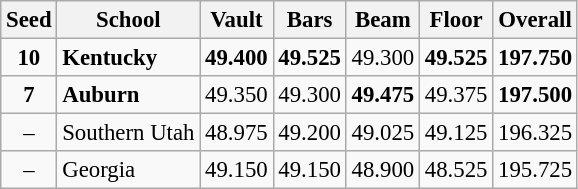<table class="wikitable" style="white-space:nowrap; font-size:95%; text-align:center">
<tr>
<th>Seed</th>
<th>School</th>
<th>Vault</th>
<th>Bars</th>
<th>Beam</th>
<th>Floor</th>
<th>Overall</th>
</tr>
<tr>
<td><strong>10</strong></td>
<td align=left><strong>Kentucky</strong></td>
<td><strong>49.400</strong></td>
<td><strong>49.525</strong></td>
<td>49.300</td>
<td><strong>49.525</strong></td>
<td><strong>197.750</strong></td>
</tr>
<tr>
<td><strong>7</strong></td>
<td align=left><strong>Auburn</strong></td>
<td>49.350</td>
<td>49.300</td>
<td><strong>49.475</strong></td>
<td>49.375</td>
<td><strong>197.500</strong></td>
</tr>
<tr>
<td>–</td>
<td align=left>Southern Utah</td>
<td>48.975</td>
<td>49.200</td>
<td>49.025</td>
<td>49.125</td>
<td>196.325</td>
</tr>
<tr>
<td>–</td>
<td align=left>Georgia</td>
<td>49.150</td>
<td>49.150</td>
<td>48.900</td>
<td>48.525</td>
<td>195.725</td>
</tr>
</table>
